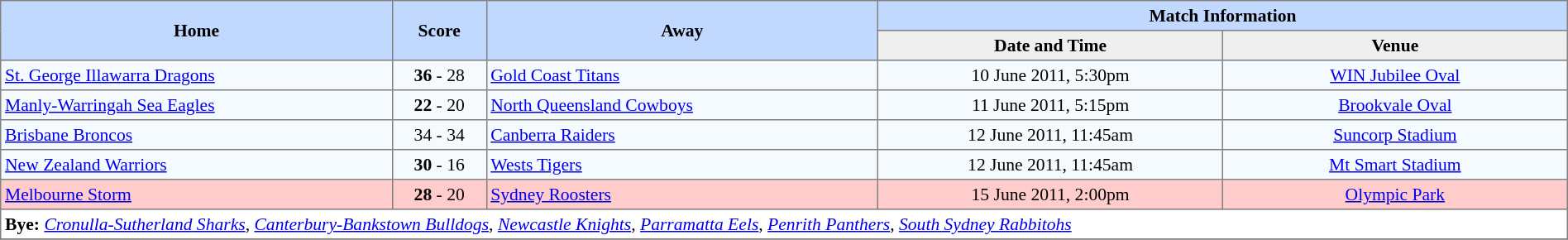<table border=1 style="border-collapse:collapse; font-size:90%; text-align:center;" cellpadding=3 cellspacing=0 width=100%>
<tr bgcolor=#C1D8FF>
<th rowspan=2 width=25%>Home</th>
<th rowspan=2 width=6%>Score</th>
<th rowspan=2 width=25%>Away</th>
<th colspan=6>Match Information</th>
</tr>
<tr bgcolor=#EFEFEF>
<th width=22%>Date and Time</th>
<th width=22%>Venue</th>
</tr>
<tr align=center bgcolor=#F5FAFF>
<td align=left> <a href='#'>St. George Illawarra Dragons</a></td>
<td><strong>36</strong> - 28</td>
<td align=left> <a href='#'>Gold Coast Titans</a></td>
<td>10 June 2011, 5:30pm</td>
<td><a href='#'>WIN Jubilee Oval</a></td>
</tr>
<tr align=center bgcolor=#F5FAFF>
<td align=left> <a href='#'>Manly-Warringah Sea Eagles</a></td>
<td><strong>22</strong> - 20</td>
<td align=left> <a href='#'>North Queensland Cowboys</a></td>
<td>11 June 2011, 5:15pm</td>
<td><a href='#'>Brookvale Oval</a></td>
</tr>
<tr align=center bgcolor=#F5FAFF>
<td align=left> <a href='#'>Brisbane Broncos</a></td>
<td>34 - 34</td>
<td align=left> <a href='#'>Canberra Raiders</a></td>
<td>12 June 2011, 11:45am</td>
<td><a href='#'>Suncorp Stadium</a></td>
</tr>
<tr align=center bgcolor=#F5FAFF>
<td align=left> <a href='#'>New Zealand Warriors</a></td>
<td><strong>30</strong> - 16</td>
<td align=left> <a href='#'>Wests Tigers</a></td>
<td>12 June 2011, 11:45am</td>
<td><a href='#'>Mt Smart Stadium</a></td>
</tr>
<tr align=center bgcolor=#ffcccc>
<td align=left> <a href='#'>Melbourne Storm</a></td>
<td><strong>28</strong> - 20</td>
<td align=left> <a href='#'>Sydney Roosters</a></td>
<td>15 June 2011, 2:00pm</td>
<td><a href='#'>Olympic Park</a></td>
</tr>
<tr>
<td colspan="5" align="left"><strong>Bye:</strong>  <em><a href='#'>Cronulla-Sutherland Sharks</a></em>,  <em><a href='#'>Canterbury-Bankstown Bulldogs</a></em>,  <em><a href='#'>Newcastle Knights</a></em>,  <em><a href='#'>Parramatta Eels</a></em>,  <em><a href='#'>Penrith Panthers</a></em>,  <em><a href='#'>South Sydney Rabbitohs</a></em></td>
</tr>
<tr>
</tr>
</table>
